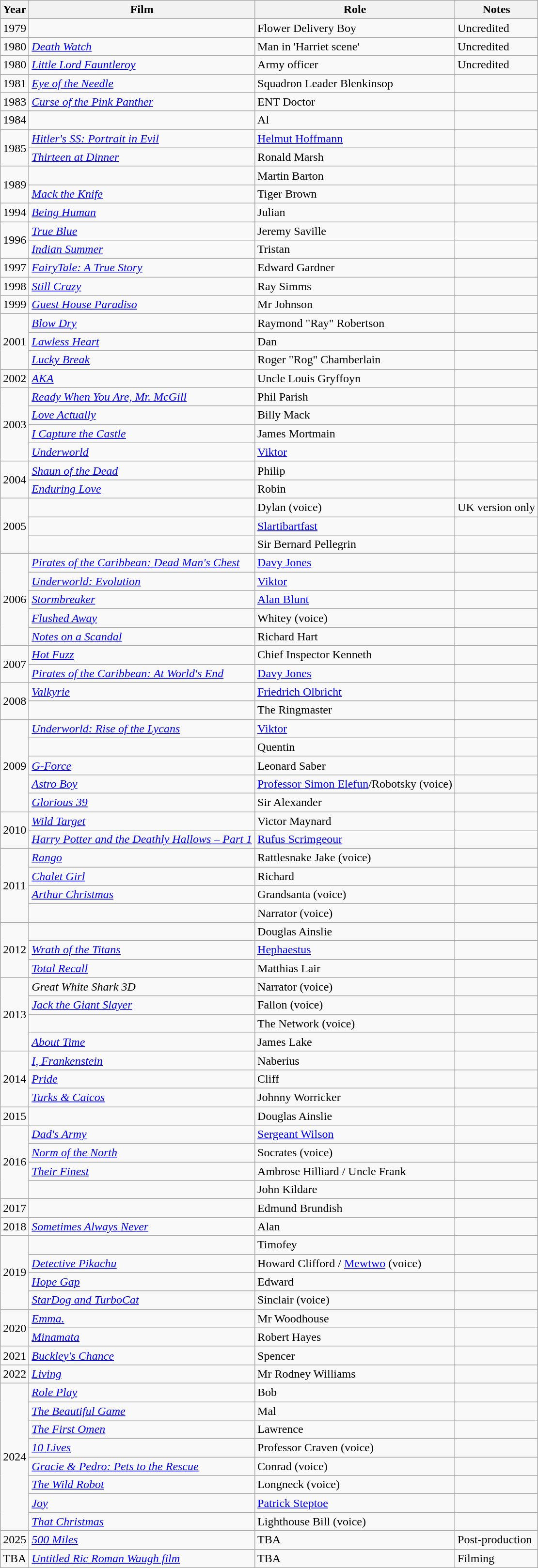<table class="wikitable sortable">
<tr>
<th>Year</th>
<th>Film</th>
<th>Role</th>
<th class="unsortable">Notes</th>
</tr>
<tr>
<td>1979</td>
<td><em></em></td>
<td>Flower Delivery Boy</td>
<td>Uncredited</td>
</tr>
<tr>
<td>1980</td>
<td><em><a href='#'>Death Watch</a></em></td>
<td>Man in 'Harriet scene'</td>
<td>Uncredited</td>
</tr>
<tr>
<td>1980</td>
<td><em><a href='#'>Little Lord Fauntleroy</a></em></td>
<td>Army officer</td>
<td>Uncredited</td>
</tr>
<tr>
<td>1981</td>
<td><em><a href='#'>Eye of the Needle</a></em></td>
<td>Squadron Leader Blenkinsop</td>
<td></td>
</tr>
<tr>
<td>1983</td>
<td><em><a href='#'>Curse of the Pink Panther</a></em></td>
<td>ENT Doctor</td>
<td></td>
</tr>
<tr>
<td>1984</td>
<td><em></em></td>
<td>Al</td>
<td></td>
</tr>
<tr>
<td rowspan="2">1985</td>
<td><em><a href='#'>Hitler's SS: Portrait in Evil</a></em></td>
<td><a href='#'>Helmut Hoffmann</a></td>
<td></td>
</tr>
<tr>
<td><em><a href='#'>Thirteen at Dinner</a></em></td>
<td>Ronald Marsh</td>
<td></td>
</tr>
<tr>
<td rowspan="2">1989</td>
<td><em></em></td>
<td>Martin Barton</td>
<td></td>
</tr>
<tr>
<td><em><a href='#'>Mack the Knife</a></em></td>
<td>Tiger Brown</td>
<td></td>
</tr>
<tr>
<td>1994</td>
<td><em><a href='#'>Being Human</a></em></td>
<td>Julian</td>
<td></td>
</tr>
<tr>
<td rowspan="2">1996</td>
<td><em><a href='#'>True Blue</a></em></td>
<td>Jeremy Saville</td>
<td></td>
</tr>
<tr>
<td><em><a href='#'>Indian Summer</a></em></td>
<td>Tristan</td>
<td></td>
</tr>
<tr>
<td>1997</td>
<td><em><a href='#'>FairyTale: A True Story</a></em></td>
<td>Edward Gardner</td>
<td></td>
</tr>
<tr>
<td>1998</td>
<td><em><a href='#'>Still Crazy</a></em></td>
<td>Ray Simms</td>
<td></td>
</tr>
<tr>
<td>1999</td>
<td><em><a href='#'>Guest House Paradiso</a></em></td>
<td>Mr Johnson</td>
<td></td>
</tr>
<tr>
<td rowspan="3">2001</td>
<td><em><a href='#'>Blow Dry</a></em></td>
<td>Raymond "Ray" Robertson</td>
<td></td>
</tr>
<tr>
<td><em><a href='#'>Lawless Heart</a></em></td>
<td>Dan</td>
<td></td>
</tr>
<tr>
<td><em><a href='#'>Lucky Break</a></em></td>
<td>Roger "Rog" Chamberlain</td>
<td></td>
</tr>
<tr>
<td>2002</td>
<td><em><a href='#'>AKA</a></em></td>
<td>Uncle Louis Gryffoyn</td>
<td></td>
</tr>
<tr>
<td rowspan="4">2003</td>
<td><em><a href='#'>Ready When You Are, Mr. McGill</a></em></td>
<td>Phil Parish</td>
<td></td>
</tr>
<tr>
<td><em><a href='#'>Love Actually</a></em></td>
<td>Billy Mack</td>
<td></td>
</tr>
<tr>
<td><em><a href='#'>I Capture the Castle</a></em></td>
<td>James Mortmain</td>
<td></td>
</tr>
<tr>
<td><em><a href='#'>Underworld</a></em></td>
<td><a href='#'>Viktor</a></td>
<td></td>
</tr>
<tr>
<td rowspan="2">2004</td>
<td><em><a href='#'>Shaun of the Dead</a></em></td>
<td>Philip</td>
<td></td>
</tr>
<tr>
<td><em><a href='#'>Enduring Love</a></em></td>
<td>Robin</td>
<td></td>
</tr>
<tr>
<td rowspan="3">2005</td>
<td><em></em></td>
<td>Dylan (voice)</td>
<td>UK version only</td>
</tr>
<tr>
<td><em></em></td>
<td><a href='#'>Slartibartfast</a></td>
<td></td>
</tr>
<tr>
<td><em></em></td>
<td>Sir Bernard Pellegrin</td>
<td></td>
</tr>
<tr>
<td rowspan="5">2006</td>
<td><em><a href='#'>Pirates of the Caribbean: Dead Man's Chest</a></em></td>
<td><a href='#'>Davy Jones</a></td>
<td></td>
</tr>
<tr>
<td><em><a href='#'>Underworld: Evolution</a></em></td>
<td><a href='#'>Viktor</a></td>
<td></td>
</tr>
<tr>
<td><em><a href='#'>Stormbreaker</a></em></td>
<td><a href='#'>Alan Blunt</a></td>
<td></td>
</tr>
<tr>
<td><em><a href='#'>Flushed Away</a></em></td>
<td>Whitey (voice)</td>
<td></td>
</tr>
<tr>
<td><em><a href='#'>Notes on a Scandal</a></em></td>
<td>Richard Hart</td>
<td></td>
</tr>
<tr>
<td rowspan="2">2007</td>
<td><em><a href='#'>Hot Fuzz</a></em></td>
<td>Chief Inspector Kenneth</td>
<td></td>
</tr>
<tr>
<td><em><a href='#'>Pirates of the Caribbean: At World's End</a></em></td>
<td><a href='#'>Davy Jones</a></td>
<td></td>
</tr>
<tr>
<td rowspan="2">2008</td>
<td><em><a href='#'>Valkyrie</a></em></td>
<td><a href='#'>Friedrich Olbricht</a></td>
<td></td>
</tr>
<tr>
<td><em></em></td>
<td>The Ringmaster</td>
<td></td>
</tr>
<tr>
<td rowspan="5">2009</td>
<td><em><a href='#'>Underworld: Rise of the Lycans</a></em></td>
<td><a href='#'>Viktor</a></td>
<td></td>
</tr>
<tr>
<td><em></em></td>
<td>Quentin</td>
<td></td>
</tr>
<tr>
<td><em><a href='#'>G-Force</a></em></td>
<td>Leonard Saber</td>
<td></td>
</tr>
<tr>
<td><em><a href='#'>Astro Boy</a></em></td>
<td><a href='#'>Professor Simon Elefun</a>/Robotsky (voice)</td>
<td></td>
</tr>
<tr>
<td><em><a href='#'>Glorious 39</a></em></td>
<td>Sir Alexander</td>
<td></td>
</tr>
<tr>
<td rowspan="2">2010</td>
<td><em><a href='#'>Wild Target</a></em></td>
<td>Victor Maynard</td>
<td></td>
</tr>
<tr>
<td><em><a href='#'>Harry Potter and the Deathly Hallows – Part 1</a></em></td>
<td><a href='#'>Rufus Scrimgeour</a></td>
<td></td>
</tr>
<tr>
<td rowspan="4">2011</td>
<td><em><a href='#'>Rango</a></em></td>
<td>Rattlesnake Jake (voice)</td>
<td></td>
</tr>
<tr>
<td><em><a href='#'>Chalet Girl</a></em></td>
<td>Richard</td>
<td></td>
</tr>
<tr>
<td><em><a href='#'>Arthur Christmas</a></em></td>
<td>Grandsanta (voice)</td>
<td></td>
</tr>
<tr>
<td><em></em></td>
<td>Narrator (voice)</td>
<td></td>
</tr>
<tr>
<td rowspan="3">2012</td>
<td><em></em></td>
<td>Douglas Ainslie</td>
<td></td>
</tr>
<tr>
<td><em><a href='#'>Wrath of the Titans</a></em></td>
<td><a href='#'>Hephaestus</a></td>
<td></td>
</tr>
<tr>
<td><em><a href='#'>Total Recall</a></em></td>
<td>Matthias Lair</td>
<td></td>
</tr>
<tr>
<td rowspan="4">2013</td>
<td><em>Great White Shark 3D</em></td>
<td>Narrator (voice)</td>
<td></td>
</tr>
<tr>
<td><em><a href='#'>Jack the Giant Slayer</a></em></td>
<td>Fallon (voice)</td>
<td></td>
</tr>
<tr>
<td><em></em></td>
<td>The Network (voice)</td>
<td></td>
</tr>
<tr>
<td><em><a href='#'>About Time</a></em></td>
<td>James Lake</td>
<td></td>
</tr>
<tr>
<td rowspan= 3>2014</td>
<td><em><a href='#'>I, Frankenstein</a></em></td>
<td>Naberius</td>
<td></td>
</tr>
<tr>
<td><em><a href='#'>Pride</a></em></td>
<td>Cliff</td>
<td></td>
</tr>
<tr>
<td><em><a href='#'>Turks & Caicos</a></em></td>
<td>Johnny Worricker</td>
<td></td>
</tr>
<tr>
<td>2015</td>
<td><em></em></td>
<td>Douglas Ainslie</td>
<td></td>
</tr>
<tr>
<td rowspan="4">2016</td>
<td><em><a href='#'>Dad's Army</a></em></td>
<td><a href='#'>Sergeant Wilson</a></td>
<td></td>
</tr>
<tr>
<td><em><a href='#'>Norm of the North</a></em></td>
<td>Socrates (voice)</td>
<td></td>
</tr>
<tr>
<td><em><a href='#'>Their Finest</a></em></td>
<td>Ambrose Hilliard / Uncle Frank</td>
<td></td>
</tr>
<tr>
<td><em></em></td>
<td>John Kildare</td>
<td></td>
</tr>
<tr>
<td>2017</td>
<td><em></em></td>
<td>Edmund Brundish</td>
<td></td>
</tr>
<tr>
<td>2018</td>
<td><em><a href='#'>Sometimes Always Never</a></em></td>
<td>Alan</td>
<td></td>
</tr>
<tr>
<td rowspan="4">2019</td>
<td><em></em></td>
<td>Timofey</td>
<td></td>
</tr>
<tr>
<td><em><a href='#'>Detective Pikachu</a></em></td>
<td>Howard Clifford / <a href='#'>Mewtwo</a> (voice)</td>
<td></td>
</tr>
<tr>
<td><em><a href='#'>Hope Gap</a></em></td>
<td>Edward</td>
<td></td>
</tr>
<tr>
<td><em><a href='#'>StarDog and TurboCat</a></em></td>
<td>Sinclair (voice)</td>
<td></td>
</tr>
<tr>
<td rowspan=2>2020</td>
<td><em><a href='#'>Emma.</a></em></td>
<td>Mr Woodhouse</td>
<td></td>
</tr>
<tr>
<td><em><a href='#'>Minamata</a></em></td>
<td>Robert Hayes</td>
<td></td>
</tr>
<tr>
<td>2021</td>
<td><em><a href='#'>Buckley's Chance</a></em></td>
<td>Spencer</td>
<td></td>
</tr>
<tr>
<td rowspan=1>2022</td>
<td><em><a href='#'>Living</a></em></td>
<td>Mr Rodney Williams</td>
<td></td>
</tr>
<tr>
<td rowspan="8">2024</td>
<td><em><a href='#'>Role Play</a></em></td>
<td>Bob</td>
<td></td>
</tr>
<tr>
<td><em><a href='#'>The Beautiful Game</a></em></td>
<td>Mal</td>
<td></td>
</tr>
<tr>
<td><em><a href='#'>The First Omen</a></em></td>
<td>Lawrence</td>
<td></td>
</tr>
<tr>
<td><em><a href='#'>10 Lives</a></em></td>
<td>Professor Craven (voice)</td>
<td></td>
</tr>
<tr>
<td><em><a href='#'>Gracie & Pedro: Pets to the Rescue</a></em></td>
<td>Conrad (voice)</td>
<td></td>
</tr>
<tr>
<td><em><a href='#'>The Wild Robot</a></em></td>
<td>Longneck (voice)</td>
<td></td>
</tr>
<tr>
<td><em><a href='#'>Joy</a></em></td>
<td><a href='#'>Patrick Steptoe</a></td>
<td></td>
</tr>
<tr>
<td><em><a href='#'>That Christmas</a></em></td>
<td>Lighthouse Bill (voice)</td>
<td></td>
</tr>
<tr>
<td>2025</td>
<td><em><a href='#'>500 Miles</a></em></td>
<td>TBA</td>
<td>Post-production</td>
</tr>
<tr>
<td>TBA</td>
<td><em><a href='#'>Untitled Ric Roman Waugh film</a></em></td>
<td>TBA</td>
<td>Filming</td>
</tr>
</table>
